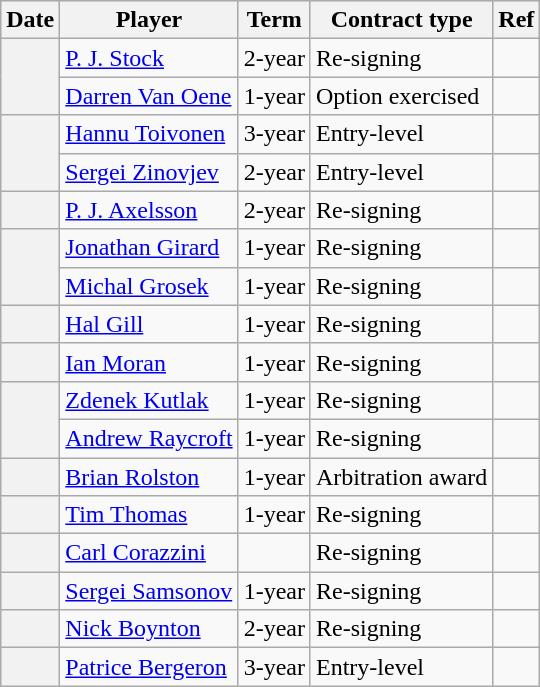<table class="wikitable plainrowheaders">
<tr style="background:#ddd; text-align:center;">
<th>Date</th>
<th>Player</th>
<th>Term</th>
<th>Contract type</th>
<th>Ref</th>
</tr>
<tr>
<th scope="row" rowspan=2></th>
<td><a href='#'>P. J. Stock</a></td>
<td>2-year</td>
<td>Re-signing</td>
<td></td>
</tr>
<tr>
<td><a href='#'>Darren Van Oene</a></td>
<td>1-year</td>
<td>Option exercised</td>
<td></td>
</tr>
<tr>
<th scope="row" rowspan=2></th>
<td><a href='#'>Hannu Toivonen</a></td>
<td>3-year</td>
<td>Entry-level</td>
<td></td>
</tr>
<tr>
<td><a href='#'>Sergei Zinovjev</a></td>
<td>2-year</td>
<td>Entry-level</td>
<td></td>
</tr>
<tr>
<th scope="row"></th>
<td><a href='#'>P. J. Axelsson</a></td>
<td>2-year</td>
<td>Re-signing</td>
<td></td>
</tr>
<tr>
<th scope="row" rowspan=2></th>
<td><a href='#'>Jonathan Girard</a></td>
<td>1-year</td>
<td>Re-signing</td>
<td></td>
</tr>
<tr>
<td><a href='#'>Michal Grosek</a></td>
<td>1-year</td>
<td>Re-signing</td>
<td></td>
</tr>
<tr>
<th scope="row"></th>
<td><a href='#'>Hal Gill</a></td>
<td>1-year</td>
<td>Re-signing</td>
<td></td>
</tr>
<tr>
<th scope="row"></th>
<td><a href='#'>Ian Moran</a></td>
<td>1-year</td>
<td>Re-signing</td>
<td></td>
</tr>
<tr>
<th scope="row" rowspan=2></th>
<td><a href='#'>Zdenek Kutlak</a></td>
<td>1-year</td>
<td>Re-signing</td>
<td></td>
</tr>
<tr>
<td><a href='#'>Andrew Raycroft</a></td>
<td>1-year</td>
<td>Re-signing</td>
<td></td>
</tr>
<tr>
<th scope="row"></th>
<td><a href='#'>Brian Rolston</a></td>
<td>1-year</td>
<td>Arbitration award</td>
<td></td>
</tr>
<tr>
<th scope="row"></th>
<td><a href='#'>Tim Thomas</a></td>
<td>1-year</td>
<td>Re-signing</td>
<td></td>
</tr>
<tr>
<th scope="row"></th>
<td><a href='#'>Carl Corazzini</a></td>
<td></td>
<td>Re-signing</td>
<td></td>
</tr>
<tr>
<th scope="row"></th>
<td><a href='#'>Sergei Samsonov</a></td>
<td>1-year</td>
<td>Re-signing</td>
<td></td>
</tr>
<tr>
<th scope="row"></th>
<td><a href='#'>Nick Boynton</a></td>
<td>2-year</td>
<td>Re-signing</td>
<td></td>
</tr>
<tr>
<th scope="row"></th>
<td><a href='#'>Patrice Bergeron</a></td>
<td>3-year</td>
<td>Entry-level</td>
<td></td>
</tr>
</table>
